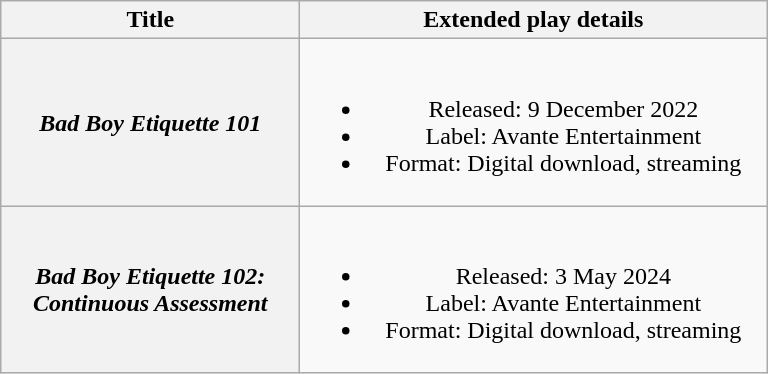<table class="wikitable plainrowheaders" style="text-align: center;">
<tr>
<th scope="col" style="width:12em;">Title</th>
<th scope="col" style="width:19em;">Extended play details</th>
</tr>
<tr>
<th scope="row"><em>Bad Boy Etiquette 101</em></th>
<td><br><ul><li>Released: 9 December 2022</li><li>Label: Avante Entertainment</li><li>Format: Digital download, streaming</li></ul></td>
</tr>
<tr>
<th scope="row"><em>Bad Boy Etiquette 102: Continuous Assessment</em></th>
<td><br><ul><li>Released: 3 May 2024</li><li>Label: Avante Entertainment</li><li>Format: Digital download, streaming</li></ul></td>
</tr>
</table>
